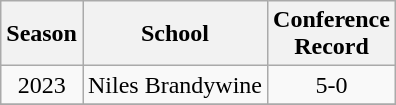<table class="wikitable sortable" style="text-align:center">
<tr>
<th>Season</th>
<th>School</th>
<th>Conference<br>Record</th>
</tr>
<tr>
<td>2023</td>
<td>Niles Brandywine</td>
<td>5-0</td>
</tr>
<tr>
</tr>
</table>
